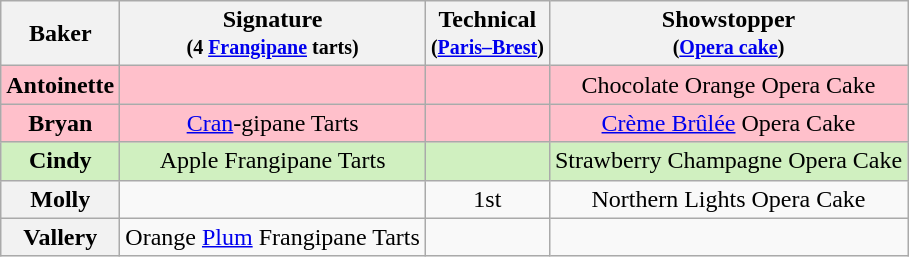<table class="wikitable sortable" style="text-align:center;">
<tr>
<th scope="col">Baker</th>
<th scope="col" class="unsortable">Signature<br><small>(4 <a href='#'>Frangipane</a> tarts)</small></th>
<th scope="col">Technical<br><small>(<a href='#'>Paris–Brest</a>)</small></th>
<th scope="col" class="unsortable">Showstopper<br><small>(<a href='#'>Opera cake</a>)</small></th>
</tr>
<tr style="background:Pink;">
<th scope="row" style="background:Pink;">Antoinette</th>
<td></td>
<td></td>
<td>Chocolate Orange Opera Cake</td>
</tr>
<tr style="background:Pink;">
<th scope="row" style="background:Pink;">Bryan</th>
<td><a href='#'>Cran</a>-gipane Tarts</td>
<td></td>
<td><a href='#'>Crème Brûlée</a> Opera Cake</td>
</tr>
<tr style="background:#d0f0c0;">
<th scope="row" style="background:#d0f0c0;">Cindy</th>
<td>Apple Frangipane Tarts</td>
<td></td>
<td>Strawberry Champagne Opera Cake</td>
</tr>
<tr>
<th scope="row">Molly</th>
<td></td>
<td>1st</td>
<td>Northern Lights Opera Cake</td>
</tr>
<tr>
<th scope="row">Vallery</th>
<td>Orange <a href='#'>Plum</a> Frangipane Tarts</td>
<td></td>
<td></td>
</tr>
</table>
